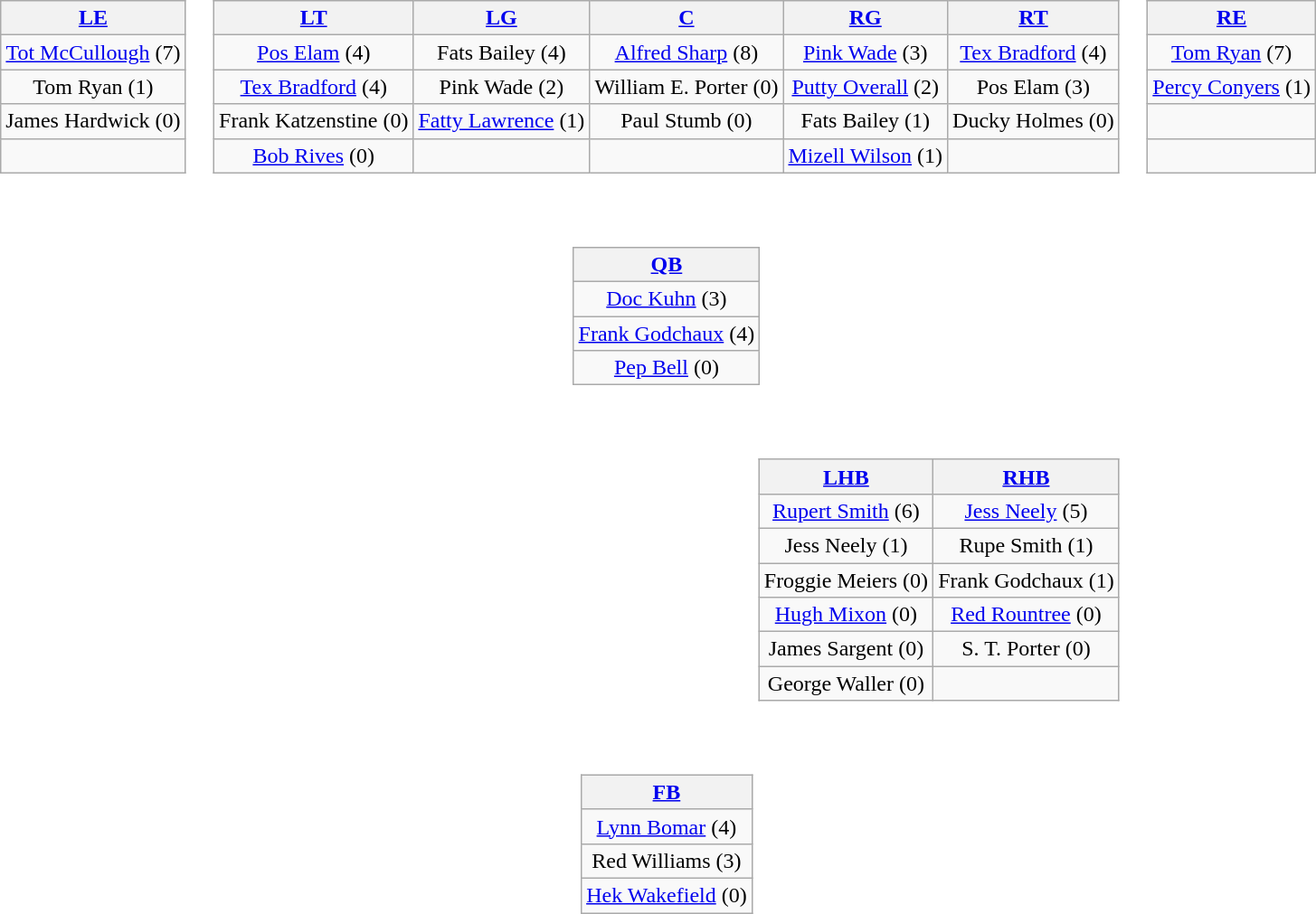<table>
<tr>
<td style="text-align:center;"><br><table style="width:100%">
<tr>
<td align="left"><br><table class="wikitable" style="text-align:center">
<tr>
<th><a href='#'>LE</a></th>
</tr>
<tr>
<td><a href='#'>Tot McCullough</a> (7)</td>
</tr>
<tr>
<td>Tom Ryan (1)</td>
</tr>
<tr>
<td>James Hardwick (0)</td>
</tr>
<tr>
<td> </td>
</tr>
</table>
</td>
<td><br><table class="wikitable" style="text-align:center">
<tr>
<th><a href='#'>LT</a></th>
<th><a href='#'>LG</a></th>
<th><a href='#'>C</a></th>
<th><a href='#'>RG</a></th>
<th><a href='#'>RT</a></th>
</tr>
<tr>
<td><a href='#'>Pos Elam</a> (4)</td>
<td>Fats Bailey (4)</td>
<td><a href='#'>Alfred Sharp</a> (8)</td>
<td><a href='#'>Pink Wade</a> (3)</td>
<td><a href='#'>Tex Bradford</a> (4)</td>
</tr>
<tr>
<td><a href='#'>Tex Bradford</a> (4)</td>
<td>Pink Wade (2)</td>
<td>William E. Porter  (0)</td>
<td><a href='#'>Putty Overall</a> (2)</td>
<td>Pos Elam (3)</td>
</tr>
<tr>
<td>Frank Katzenstine (0)</td>
<td><a href='#'>Fatty Lawrence</a> (1)</td>
<td>Paul Stumb (0)</td>
<td>Fats Bailey (1)</td>
<td>Ducky Holmes (0)</td>
</tr>
<tr>
<td><a href='#'>Bob Rives</a> (0)</td>
<td></td>
<td></td>
<td><a href='#'>Mizell Wilson</a> (1)</td>
<td></td>
</tr>
</table>
</td>
<td align="right"><br><table class="wikitable" style="text-align:center">
<tr>
<th><a href='#'>RE</a></th>
</tr>
<tr>
<td><a href='#'>Tom Ryan</a> (7)</td>
</tr>
<tr>
<td><a href='#'>Percy Conyers</a> (1)</td>
</tr>
<tr>
<td> </td>
</tr>
<tr>
<td> </td>
</tr>
</table>
</td>
</tr>
<tr>
<td></td>
<td align="center"><br><table class="wikitable" style="text-align:center">
<tr>
<th><a href='#'>QB</a></th>
</tr>
<tr>
<td><a href='#'>Doc Kuhn</a> (3)</td>
</tr>
<tr>
<td><a href='#'>Frank Godchaux</a> (4)</td>
</tr>
<tr>
<td><a href='#'>Pep Bell</a> (0)</td>
</tr>
</table>
</td>
</tr>
<tr>
<td></td>
<td align="right"><br><table class="wikitable" style="text-align:center">
<tr>
<th><a href='#'>LHB</a></th>
<th><a href='#'>RHB</a></th>
</tr>
<tr>
<td><a href='#'>Rupert Smith</a> (6)</td>
<td><a href='#'>Jess Neely</a> (5)</td>
</tr>
<tr>
<td>Jess Neely (1)</td>
<td>Rupe Smith (1)</td>
</tr>
<tr>
<td>Froggie Meiers (0)</td>
<td>Frank Godchaux (1)</td>
</tr>
<tr>
<td><a href='#'>Hugh Mixon</a> (0)</td>
<td><a href='#'>Red Rountree</a> (0)</td>
</tr>
<tr>
<td>James Sargent (0)</td>
<td>S. T. Porter (0)</td>
</tr>
<tr>
<td>George Waller (0)</td>
<td></td>
</tr>
</table>
</td>
</tr>
<tr>
<td></td>
<td align="center"><br><table class="wikitable" style="text-align:center">
<tr>
<th><a href='#'>FB</a></th>
</tr>
<tr>
<td><a href='#'>Lynn Bomar</a> (4)</td>
</tr>
<tr>
<td>Red Williams (3)</td>
</tr>
<tr>
<td><a href='#'>Hek Wakefield</a> (0)</td>
</tr>
</table>
</td>
</tr>
</table>
</td>
</tr>
<tr>
<td style="height:3em"></td>
</tr>
<tr>
<td style="text-align:center;"></td>
</tr>
<tr>
</tr>
</table>
